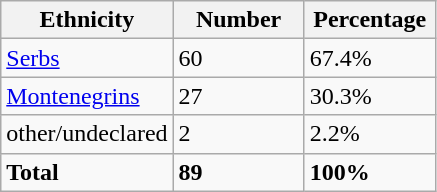<table class="wikitable">
<tr>
<th width="100px">Ethnicity</th>
<th width="80px">Number</th>
<th width="80px">Percentage</th>
</tr>
<tr>
<td><a href='#'>Serbs</a></td>
<td>60</td>
<td>67.4%</td>
</tr>
<tr>
<td><a href='#'>Montenegrins</a></td>
<td>27</td>
<td>30.3%</td>
</tr>
<tr>
<td>other/undeclared</td>
<td>2</td>
<td>2.2%</td>
</tr>
<tr>
<td><strong>Total</strong></td>
<td><strong>89</strong></td>
<td><strong>100%</strong></td>
</tr>
</table>
